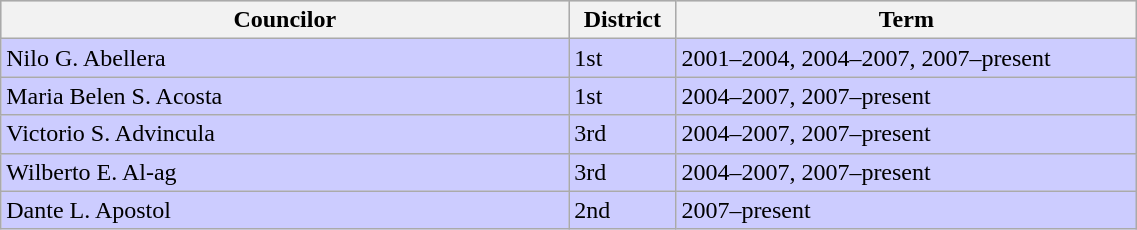<table class="wikitable" width=60%>
<tr bgcolor=#cccccc>
<th width=50%>Councilor</th>
<th>District</th>
<th>Term</th>
</tr>
<tr style="background:#ccccff">
<td>Nilo G. Abellera</td>
<td>1st</td>
<td>2001–2004, 2004–2007, 2007–present</td>
</tr>
<tr style="background:#ccccff">
<td>Maria Belen S. Acosta</td>
<td>1st</td>
<td>2004–2007, 2007–present</td>
</tr>
<tr style="background:#ccccff">
<td>Victorio S. Advincula</td>
<td>3rd</td>
<td>2004–2007, 2007–present</td>
</tr>
<tr style="background:#ccccff">
<td>Wilberto E. Al-ag</td>
<td>3rd</td>
<td>2004–2007, 2007–present</td>
</tr>
<tr style="background:#ccccff">
<td>Dante L. Apostol</td>
<td>2nd</td>
<td>2007–present</td>
</tr>
</table>
